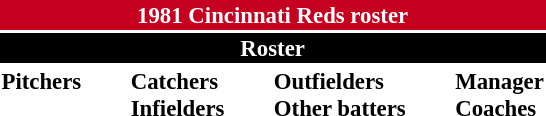<table class="toccolours" style="font-size: 95%;">
<tr>
<th colspan="10" style="background-color: #c6011f; color: white; text-align: center;">1981 Cincinnati Reds roster</th>
</tr>
<tr>
<td colspan="10" style="background-color: black; color: white; text-align: center;"><strong>Roster</strong></td>
</tr>
<tr>
<td valign="top"><strong>Pitchers</strong><br>











</td>
<td width="25px"></td>
<td valign="top"><strong>Catchers</strong><br>

<strong>Infielders</strong>








</td>
<td width="25px"></td>
<td valign="top"><strong>Outfielders</strong><br>






<strong>Other batters</strong>

</td>
<td width="25px"></td>
<td valign="top"><strong>Manager</strong><br>
<strong>Coaches</strong>



</td>
</tr>
</table>
